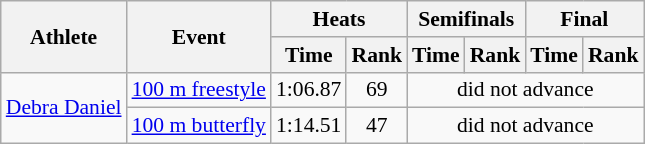<table class=wikitable style="font-size:90%">
<tr>
<th rowspan=2>Athlete</th>
<th rowspan=2>Event</th>
<th colspan=2>Heats</th>
<th colspan=2>Semifinals</th>
<th colspan=2>Final</th>
</tr>
<tr>
<th>Time</th>
<th>Rank</th>
<th>Time</th>
<th>Rank</th>
<th>Time</th>
<th>Rank</th>
</tr>
<tr>
<td rowspan=2><a href='#'>Debra Daniel</a></td>
<td><a href='#'>100 m freestyle</a></td>
<td align=center>1:06.87</td>
<td align=center>69</td>
<td align=center colspan=4>did not advance</td>
</tr>
<tr>
<td><a href='#'>100 m butterfly</a></td>
<td align=center>1:14.51</td>
<td align=center>47</td>
<td align=center colspan=4>did not advance</td>
</tr>
</table>
